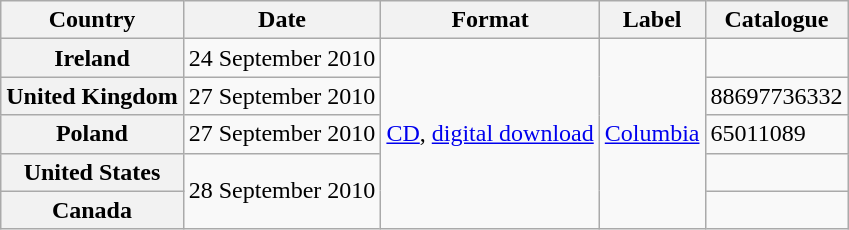<table class="wikitable plainrowheaders">
<tr>
<th>Country</th>
<th>Date</th>
<th>Format</th>
<th>Label</th>
<th>Catalogue</th>
</tr>
<tr>
<th scope="row">Ireland</th>
<td>24 September 2010</td>
<td rowspan=5><a href='#'>CD</a>, <a href='#'>digital download</a></td>
<td rowspan=5><a href='#'>Columbia</a></td>
<td></td>
</tr>
<tr>
<th scope="row">United Kingdom</th>
<td>27 September 2010</td>
<td>88697736332</td>
</tr>
<tr>
<th scope="row">Poland</th>
<td>27 September 2010</td>
<td>65011089</td>
</tr>
<tr>
<th scope="row">United States</th>
<td rowspan=2>28 September 2010</td>
<td></td>
</tr>
<tr>
<th scope="row">Canada</th>
<td></td>
</tr>
</table>
